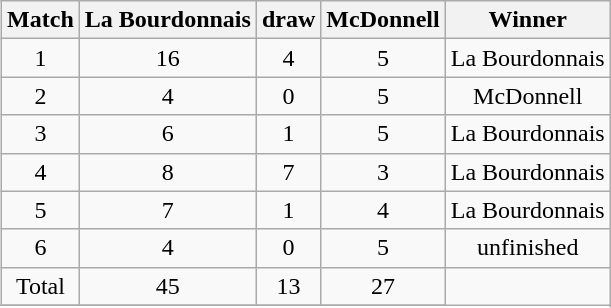<table class="wikitable" style="text-align:center; float:right;">
<tr>
<th>Match</th>
<th>La Bourdonnais</th>
<th>draw</th>
<th>McDonnell</th>
<th>Winner</th>
</tr>
<tr>
<td>1</td>
<td>16</td>
<td>4</td>
<td>5</td>
<td>La Bourdonnais</td>
</tr>
<tr>
<td>2</td>
<td>4</td>
<td>0</td>
<td>5</td>
<td>McDonnell</td>
</tr>
<tr>
<td>3</td>
<td>6</td>
<td>1</td>
<td>5</td>
<td>La Bourdonnais</td>
</tr>
<tr>
<td>4</td>
<td>8</td>
<td>7</td>
<td>3</td>
<td>La Bourdonnais</td>
</tr>
<tr>
<td>5</td>
<td>7</td>
<td>1</td>
<td>4</td>
<td>La Bourdonnais</td>
</tr>
<tr>
<td>6</td>
<td>4</td>
<td>0</td>
<td>5</td>
<td>unfinished</td>
</tr>
<tr>
<td>Total</td>
<td>45</td>
<td>13</td>
<td>27</td>
</tr>
<tr>
</tr>
</table>
